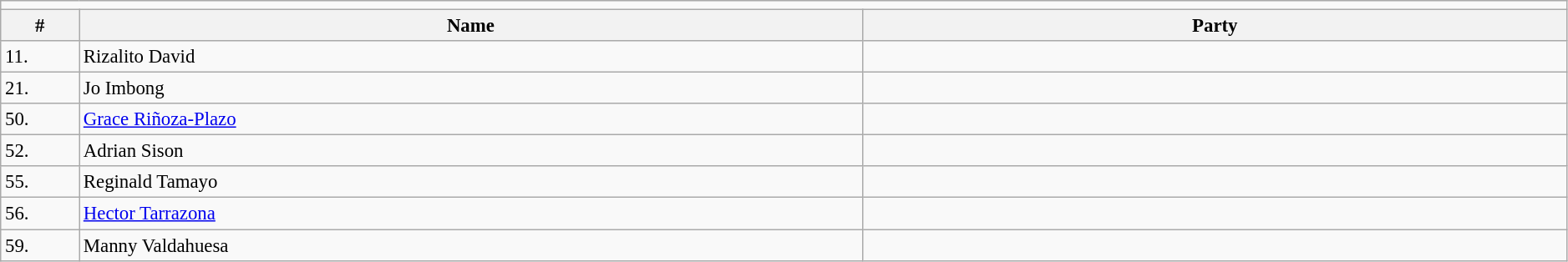<table class=wikitable width=99% style="font-size:95%">
<tr>
<td colspan=4 bgcolor=></td>
</tr>
<tr>
<th width=5%>#</th>
<th width=50%>Name</th>
<th colspan=2>Party</th>
</tr>
<tr>
<td>11.</td>
<td>Rizalito David</td>
<td></td>
</tr>
<tr>
<td>21.</td>
<td>Jo Imbong</td>
<td></td>
</tr>
<tr>
<td>50.</td>
<td><a href='#'>Grace Riñoza-Plazo</a></td>
<td></td>
</tr>
<tr>
<td>52.</td>
<td>Adrian Sison</td>
<td></td>
</tr>
<tr>
<td>55.</td>
<td>Reginald Tamayo</td>
<td></td>
</tr>
<tr>
<td>56.</td>
<td><a href='#'>Hector Tarrazona</a></td>
<td></td>
</tr>
<tr>
<td>59.</td>
<td>Manny Valdahuesa</td>
<td></td>
</tr>
</table>
